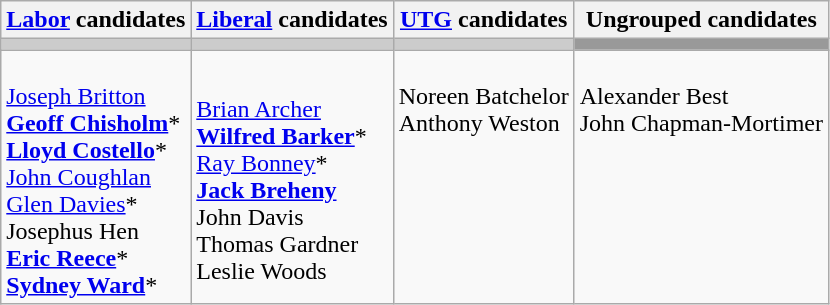<table class="wikitable">
<tr>
<th><a href='#'>Labor</a> candidates</th>
<th><a href='#'>Liberal</a> candidates</th>
<th><a href='#'>UTG</a> candidates</th>
<th>Ungrouped candidates</th>
</tr>
<tr bgcolor="#cccccc">
<td></td>
<td></td>
<td></td>
<td bgcolor="#999999"></td>
</tr>
<tr>
<td><br><a href='#'>Joseph Britton</a><br>
<strong><a href='#'>Geoff Chisholm</a></strong>*<br>
<strong><a href='#'>Lloyd Costello</a></strong>*<br>
<a href='#'>John Coughlan</a><br>
<a href='#'>Glen Davies</a>*<br>
Josephus Hen<br>
<strong><a href='#'>Eric Reece</a></strong>*<br>
<strong><a href='#'>Sydney Ward</a></strong>*</td>
<td><br><a href='#'>Brian Archer</a><br>
<strong><a href='#'>Wilfred Barker</a></strong>*<br>
<a href='#'>Ray Bonney</a>*<br>
<strong><a href='#'>Jack Breheny</a></strong><br>
John Davis<br>
Thomas Gardner<br>
Leslie Woods</td>
<td valign=top><br>Noreen Batchelor<br>
Anthony Weston</td>
<td valign=top><br>Alexander Best<br>
John Chapman-Mortimer</td>
</tr>
</table>
